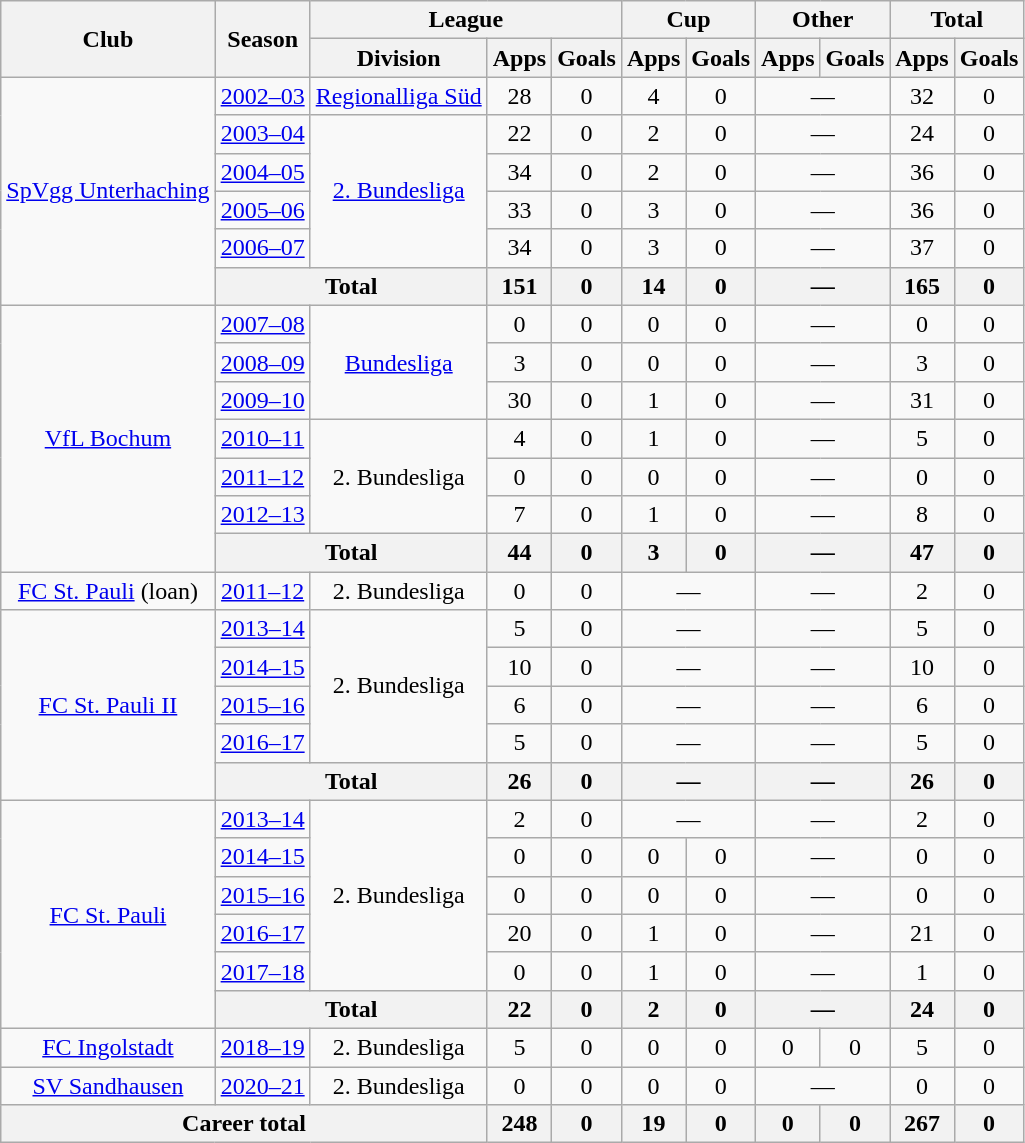<table class="wikitable" style="text-align:center">
<tr>
<th rowspan="2">Club</th>
<th rowspan="2">Season</th>
<th colspan="3">League</th>
<th colspan="2">Cup</th>
<th colspan="2">Other</th>
<th colspan="2">Total</th>
</tr>
<tr>
<th>Division</th>
<th>Apps</th>
<th>Goals</th>
<th>Apps</th>
<th>Goals</th>
<th>Apps</th>
<th>Goals</th>
<th>Apps</th>
<th>Goals</th>
</tr>
<tr>
<td rowspan="6"><a href='#'>SpVgg Unterhaching</a></td>
<td><a href='#'>2002–03</a></td>
<td><a href='#'>Regionalliga Süd</a></td>
<td>28</td>
<td>0</td>
<td>4</td>
<td>0</td>
<td colspan="2">—</td>
<td>32</td>
<td>0</td>
</tr>
<tr>
<td><a href='#'>2003–04</a></td>
<td rowspan="4"><a href='#'>2. Bundesliga</a></td>
<td>22</td>
<td>0</td>
<td>2</td>
<td>0</td>
<td colspan="2">—</td>
<td>24</td>
<td>0</td>
</tr>
<tr>
<td><a href='#'>2004–05</a></td>
<td>34</td>
<td>0</td>
<td>2</td>
<td>0</td>
<td colspan="2">—</td>
<td>36</td>
<td>0</td>
</tr>
<tr>
<td><a href='#'>2005–06</a></td>
<td>33</td>
<td>0</td>
<td>3</td>
<td>0</td>
<td colspan="2">—</td>
<td>36</td>
<td>0</td>
</tr>
<tr>
<td><a href='#'>2006–07</a></td>
<td>34</td>
<td>0</td>
<td>3</td>
<td>0</td>
<td colspan="2">—</td>
<td>37</td>
<td>0</td>
</tr>
<tr>
<th colspan="2">Total</th>
<th>151</th>
<th>0</th>
<th>14</th>
<th>0</th>
<th colspan="2">—</th>
<th>165</th>
<th>0</th>
</tr>
<tr>
<td rowspan="7"><a href='#'>VfL Bochum</a></td>
<td><a href='#'>2007–08</a></td>
<td rowspan="3"><a href='#'>Bundesliga</a></td>
<td>0</td>
<td>0</td>
<td>0</td>
<td>0</td>
<td colspan="2">—</td>
<td>0</td>
<td>0</td>
</tr>
<tr>
<td><a href='#'>2008–09</a></td>
<td>3</td>
<td>0</td>
<td>0</td>
<td>0</td>
<td colspan="2">—</td>
<td>3</td>
<td>0</td>
</tr>
<tr>
<td><a href='#'>2009–10</a></td>
<td>30</td>
<td>0</td>
<td>1</td>
<td>0</td>
<td colspan="2">—</td>
<td>31</td>
<td>0</td>
</tr>
<tr>
<td><a href='#'>2010–11</a></td>
<td rowspan="3">2. Bundesliga</td>
<td>4</td>
<td>0</td>
<td>1</td>
<td>0</td>
<td colspan="2">—</td>
<td>5</td>
<td>0</td>
</tr>
<tr>
<td><a href='#'>2011–12</a></td>
<td>0</td>
<td>0</td>
<td>0</td>
<td>0</td>
<td colspan="2">—</td>
<td>0</td>
<td>0</td>
</tr>
<tr>
<td><a href='#'>2012–13</a></td>
<td>7</td>
<td>0</td>
<td>1</td>
<td>0</td>
<td colspan="2">—</td>
<td>8</td>
<td>0</td>
</tr>
<tr>
<th colspan="2">Total</th>
<th>44</th>
<th>0</th>
<th>3</th>
<th>0</th>
<th colspan="2">—</th>
<th>47</th>
<th>0</th>
</tr>
<tr>
<td><a href='#'>FC St. Pauli</a> (loan)</td>
<td><a href='#'>2011–12</a></td>
<td>2. Bundesliga</td>
<td>0</td>
<td>0</td>
<td colspan="2">—</td>
<td colspan="2">—</td>
<td>2</td>
<td>0</td>
</tr>
<tr>
<td rowspan=5><a href='#'>FC St. Pauli II</a></td>
<td><a href='#'>2013–14</a></td>
<td rowspan="4">2. Bundesliga</td>
<td>5</td>
<td>0</td>
<td colspan="2">—</td>
<td colspan="2">—</td>
<td>5</td>
<td>0</td>
</tr>
<tr>
<td><a href='#'>2014–15</a></td>
<td>10</td>
<td>0</td>
<td colspan="2">—</td>
<td colspan="2">—</td>
<td>10</td>
<td>0</td>
</tr>
<tr>
<td><a href='#'>2015–16</a></td>
<td>6</td>
<td>0</td>
<td colspan="2">—</td>
<td colspan="2">—</td>
<td>6</td>
<td>0</td>
</tr>
<tr>
<td><a href='#'>2016–17</a></td>
<td>5</td>
<td>0</td>
<td colspan="2">—</td>
<td colspan="2">—</td>
<td>5</td>
<td>0</td>
</tr>
<tr>
<th colspan="2">Total</th>
<th>26</th>
<th>0</th>
<th colspan="2">—</th>
<th colspan="2">—</th>
<th>26</th>
<th>0</th>
</tr>
<tr>
<td rowspan=6><a href='#'>FC St. Pauli</a></td>
<td><a href='#'>2013–14</a></td>
<td rowspan="5">2. Bundesliga</td>
<td>2</td>
<td>0</td>
<td colspan="2">—</td>
<td colspan="2">—</td>
<td>2</td>
<td>0</td>
</tr>
<tr>
<td><a href='#'>2014–15</a></td>
<td>0</td>
<td>0</td>
<td>0</td>
<td>0</td>
<td colspan="2">—</td>
<td>0</td>
<td>0</td>
</tr>
<tr>
<td><a href='#'>2015–16</a></td>
<td>0</td>
<td>0</td>
<td>0</td>
<td>0</td>
<td colspan="2">—</td>
<td>0</td>
<td>0</td>
</tr>
<tr>
<td><a href='#'>2016–17</a></td>
<td>20</td>
<td>0</td>
<td>1</td>
<td>0</td>
<td colspan="2">—</td>
<td>21</td>
<td>0</td>
</tr>
<tr>
<td><a href='#'>2017–18</a></td>
<td>0</td>
<td>0</td>
<td>1</td>
<td>0</td>
<td colspan="2">—</td>
<td>1</td>
<td>0</td>
</tr>
<tr>
<th colspan="2">Total</th>
<th>22</th>
<th>0</th>
<th>2</th>
<th>0</th>
<th colspan="2">—</th>
<th>24</th>
<th>0</th>
</tr>
<tr>
<td><a href='#'>FC Ingolstadt</a></td>
<td><a href='#'>2018–19</a></td>
<td>2. Bundesliga</td>
<td>5</td>
<td>0</td>
<td>0</td>
<td>0</td>
<td>0</td>
<td>0</td>
<td>5</td>
<td>0</td>
</tr>
<tr>
<td><a href='#'>SV Sandhausen</a></td>
<td><a href='#'>2020–21</a></td>
<td>2. Bundesliga</td>
<td>0</td>
<td>0</td>
<td>0</td>
<td>0</td>
<td colspan="2">—</td>
<td>0</td>
<td>0</td>
</tr>
<tr>
<th colspan="3">Career total</th>
<th>248</th>
<th>0</th>
<th>19</th>
<th>0</th>
<th>0</th>
<th>0</th>
<th>267</th>
<th>0</th>
</tr>
</table>
